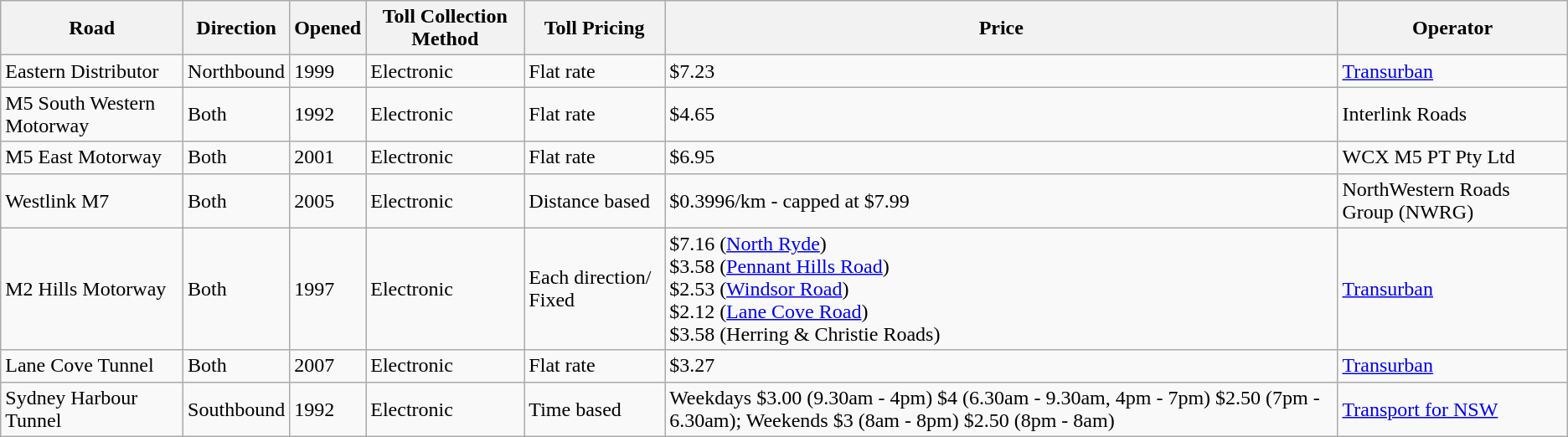<table class="wikitable">
<tr>
<th>Road</th>
<th>Direction</th>
<th>Opened</th>
<th>Toll Collection Method</th>
<th>Toll Pricing</th>
<th>Price</th>
<th>Operator</th>
</tr>
<tr>
<td>Eastern Distributor</td>
<td>Northbound</td>
<td>1999</td>
<td>Electronic</td>
<td>Flat rate</td>
<td>$7.23</td>
<td><a href='#'>Transurban</a></td>
</tr>
<tr>
<td>M5 South Western Motorway</td>
<td>Both</td>
<td>1992</td>
<td>Electronic</td>
<td>Flat rate</td>
<td>$4.65</td>
<td>Interlink Roads</td>
</tr>
<tr>
<td>M5 East Motorway</td>
<td>Both</td>
<td>2001</td>
<td>Electronic</td>
<td>Flat rate</td>
<td>$6.95</td>
<td>WCX M5 PT Pty Ltd</td>
</tr>
<tr>
<td>Westlink M7</td>
<td>Both</td>
<td>2005</td>
<td>Electronic</td>
<td>Distance based</td>
<td>$0.3996/km - capped at $7.99</td>
<td>NorthWestern Roads Group (NWRG)</td>
</tr>
<tr>
<td>M2 Hills Motorway</td>
<td>Both</td>
<td>1997</td>
<td>Electronic</td>
<td>Each direction/ Fixed</td>
<td>$7.16 (<a href='#'>North Ryde</a>)<br>$3.58 (<a href='#'>Pennant Hills Road</a>)<br>$2.53 (<a href='#'>Windsor Road</a>)<br>$2.12 (<a href='#'>Lane Cove Road</a>)<br>$3.58 (Herring & Christie Roads)</td>
<td><a href='#'>Transurban</a></td>
</tr>
<tr>
<td>Lane Cove Tunnel</td>
<td>Both</td>
<td>2007</td>
<td>Electronic</td>
<td>Flat rate</td>
<td>$3.27</td>
<td><a href='#'>Transurban</a></td>
</tr>
<tr>
<td>Sydney Harbour Tunnel</td>
<td>Southbound</td>
<td>1992</td>
<td>Electronic</td>
<td>Time based</td>
<td>Weekdays $3.00 (9.30am - 4pm) $4 (6.30am - 9.30am, 4pm - 7pm) $2.50 (7pm - 6.30am); Weekends $3 (8am - 8pm) $2.50 (8pm - 8am)</td>
<td><a href='#'>Transport for NSW</a></td>
</tr>
</table>
